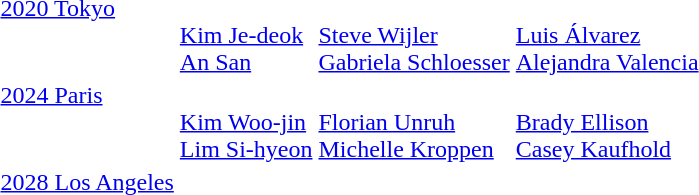<table>
<tr valign="top">
<td><a href='#'>2020 Tokyo</a><br></td>
<td> <br><a href='#'>Kim Je-deok</a><br><a href='#'>An San</a></td>
<td> <br><a href='#'>Steve Wijler</a><br><a href='#'>Gabriela Schloesser</a></td>
<td> <br><a href='#'>Luis Álvarez</a><br><a href='#'>Alejandra Valencia</a></td>
</tr>
<tr valign="top">
<td><a href='#'>2024 Paris</a><br></td>
<td> <br><a href='#'>Kim Woo-jin</a><br><a href='#'>Lim Si-hyeon</a></td>
<td> <br><a href='#'>Florian Unruh</a><br><a href='#'>Michelle Kroppen</a></td>
<td> <br><a href='#'>Brady Ellison</a><br><a href='#'>Casey Kaufhold</a></td>
</tr>
<tr>
<td><a href='#'>2028 Los Angeles</a> <br></td>
<td></td>
<td></td>
<td></td>
</tr>
</table>
